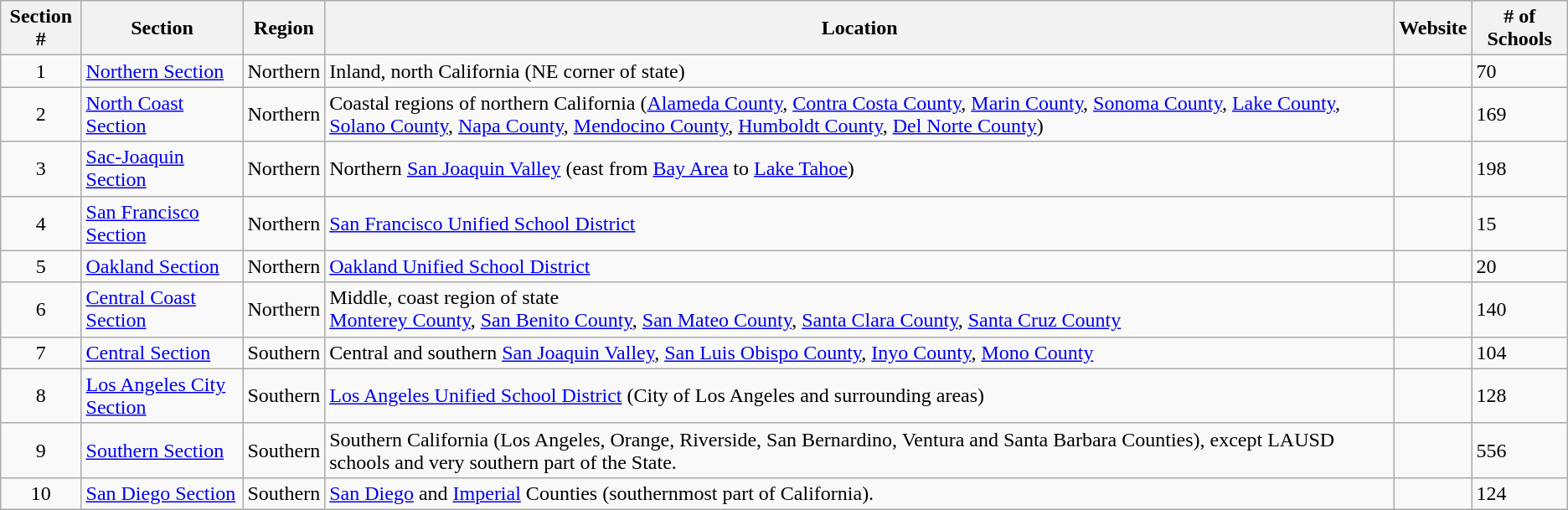<table class="wikitable sortable">
<tr>
<th>Section #</th>
<th>Section</th>
<th>Region</th>
<th>Location</th>
<th>Website</th>
<th># of Schools</th>
</tr>
<tr>
<td align=center>1</td>
<td><a href='#'>Northern Section</a></td>
<td>Northern</td>
<td>Inland, north California (NE corner of state)</td>
<td></td>
<td>70</td>
</tr>
<tr>
<td align=center>2</td>
<td><a href='#'>North Coast Section</a></td>
<td>Northern</td>
<td>Coastal regions of northern California (<a href='#'>Alameda County</a>, <a href='#'>Contra Costa County</a>, <a href='#'>Marin County</a>, <a href='#'>Sonoma County</a>, <a href='#'>Lake County</a>, <a href='#'>Solano County</a>, <a href='#'>Napa County</a>, <a href='#'>Mendocino County</a>, <a href='#'>Humboldt County</a>, <a href='#'>Del Norte County</a>)</td>
<td></td>
<td>169</td>
</tr>
<tr>
<td align=center>3</td>
<td><a href='#'>Sac-Joaquin Section</a></td>
<td>Northern</td>
<td>Northern <a href='#'>San Joaquin Valley</a> (east from <a href='#'>Bay Area</a> to <a href='#'>Lake Tahoe</a>)</td>
<td></td>
<td>198</td>
</tr>
<tr>
<td align=center>4</td>
<td><a href='#'>San Francisco Section</a></td>
<td>Northern</td>
<td><a href='#'>San Francisco Unified School District</a></td>
<td></td>
<td>15</td>
</tr>
<tr>
<td align=center>5</td>
<td><a href='#'>Oakland Section</a></td>
<td>Northern</td>
<td><a href='#'>Oakland Unified School District</a></td>
<td></td>
<td>20</td>
</tr>
<tr>
<td align=center>6</td>
<td><a href='#'>Central Coast Section</a></td>
<td>Northern</td>
<td>Middle, coast region of state <br> <a href='#'>Monterey County</a>, <a href='#'>San Benito County</a>, <a href='#'>San Mateo County</a>, <a href='#'>Santa Clara County</a>, <a href='#'>Santa Cruz County</a></td>
<td></td>
<td>140</td>
</tr>
<tr>
<td align=center>7</td>
<td><a href='#'>Central Section</a></td>
<td>Southern</td>
<td>Central and southern <a href='#'>San Joaquin Valley</a>, <a href='#'>San Luis Obispo County</a>, <a href='#'>Inyo County</a>, <a href='#'>Mono County</a></td>
<td></td>
<td>104</td>
</tr>
<tr>
<td align=center>8</td>
<td><a href='#'>Los Angeles City Section</a></td>
<td>Southern</td>
<td><a href='#'>Los Angeles Unified School District</a> (City of Los Angeles and surrounding areas)</td>
<td></td>
<td>128</td>
</tr>
<tr>
<td align=center>9</td>
<td><a href='#'>Southern Section</a></td>
<td>Southern</td>
<td>Southern California (Los Angeles, Orange, Riverside, San Bernardino, Ventura and Santa Barbara Counties), except LAUSD schools and very southern part of the State.</td>
<td></td>
<td>556</td>
</tr>
<tr>
<td align=center>10</td>
<td><a href='#'>San Diego Section</a></td>
<td>Southern</td>
<td><a href='#'>San Diego</a> and <a href='#'>Imperial</a> Counties (southernmost part of California).</td>
<td></td>
<td>124</td>
</tr>
</table>
